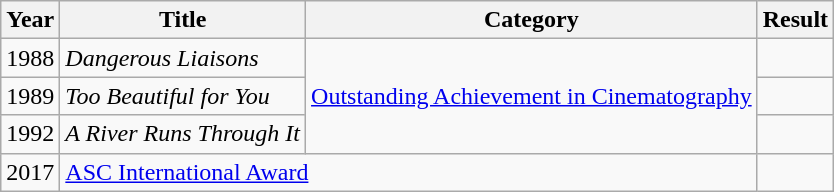<table class="wikitable">
<tr>
<th>Year</th>
<th>Title</th>
<th>Category</th>
<th>Result</th>
</tr>
<tr>
<td>1988</td>
<td><em>Dangerous Liaisons</em></td>
<td rowspan=3><a href='#'>Outstanding Achievement in Cinematography</a></td>
<td></td>
</tr>
<tr>
<td>1989</td>
<td><em>Too Beautiful for You</em></td>
<td></td>
</tr>
<tr>
<td>1992</td>
<td><em>A River Runs Through It</em></td>
<td></td>
</tr>
<tr>
<td>2017</td>
<td colspan=2><a href='#'>ASC International Award</a></td>
<td></td>
</tr>
</table>
